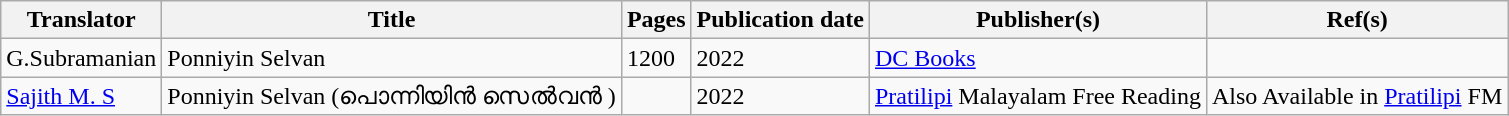<table class="wikitable">
<tr>
<th>Translator</th>
<th>Title</th>
<th>Pages</th>
<th>Publication date</th>
<th>Publisher(s)</th>
<th>Ref(s)</th>
</tr>
<tr>
<td>G.Subramanian</td>
<td>Ponniyin Selvan</td>
<td>1200</td>
<td>2022</td>
<td><a href='#'>DC Books</a></td>
<td></td>
</tr>
<tr>
<td><a href='#'>Sajith M. S</a></td>
<td>Ponniyin Selvan (പൊന്നിയിൻ സെൽവൻ )</td>
<td></td>
<td>2022</td>
<td><a href='#'>Pratilipi</a> Malayalam Free Reading</td>
<td>Also Available in <a href='#'>Pratilipi</a> FM</td>
</tr>
</table>
